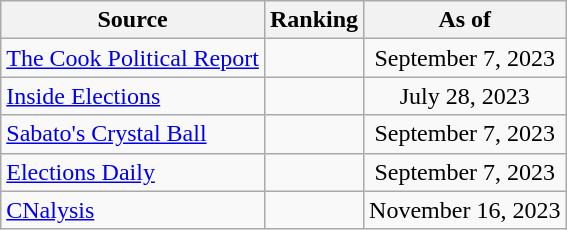<table class="wikitable" style="text-align:center">
<tr>
<th>Source</th>
<th>Ranking</th>
<th>As of</th>
</tr>
<tr>
<td style="text-align:left"><a href='#'>The Cook Political Report</a></td>
<td></td>
<td>September 7, 2023</td>
</tr>
<tr>
<td style="text-align:left"><a href='#'>Inside Elections</a></td>
<td></td>
<td>July 28, 2023</td>
</tr>
<tr>
<td style="text-align:left"><a href='#'>Sabato's Crystal Ball</a></td>
<td></td>
<td>September 7, 2023</td>
</tr>
<tr>
<td style="text-align:left"><a href='#'>Elections Daily</a></td>
<td></td>
<td>September 7, 2023</td>
</tr>
<tr>
<td style="text-align:left"><a href='#'>CNalysis</a></td>
<td></td>
<td>November 16, 2023</td>
</tr>
</table>
